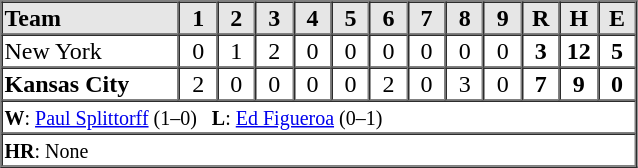<table border=1 cellspacing=0 width=425 style="margin-left:3em;">
<tr style="text-align:center; background-color:#e6e6e6;">
<th align=left width=28%>Team</th>
<th width=6%>1</th>
<th width=6%>2</th>
<th width=6%>3</th>
<th width=6%>4</th>
<th width=6%>5</th>
<th width=6%>6</th>
<th width=6%>7</th>
<th width=6%>8</th>
<th width=6%>9</th>
<th width=6%>R</th>
<th width=6%>H</th>
<th width=6%>E</th>
</tr>
<tr style="text-align:center;">
<td align=left>New York</td>
<td>0</td>
<td>1</td>
<td>2</td>
<td>0</td>
<td>0</td>
<td>0</td>
<td>0</td>
<td>0</td>
<td>0</td>
<td><strong>3</strong></td>
<td><strong>12</strong></td>
<td><strong>5</strong></td>
</tr>
<tr style="text-align:center;">
<td align=left><strong>Kansas City</strong></td>
<td>2</td>
<td>0</td>
<td>0</td>
<td>0</td>
<td>0</td>
<td>2</td>
<td>0</td>
<td>3</td>
<td>0</td>
<td><strong>7</strong></td>
<td><strong>9</strong></td>
<td><strong>0</strong></td>
</tr>
<tr style="text-align:left;">
<td colspan=13><small><strong>W</strong>: <a href='#'>Paul Splittorff</a> (1–0)   <strong>L</strong>: <a href='#'>Ed Figueroa</a> (0–1)</small></td>
</tr>
<tr style="text-align:left;">
<td colspan=13><small><strong>HR</strong>: None</small></td>
</tr>
</table>
